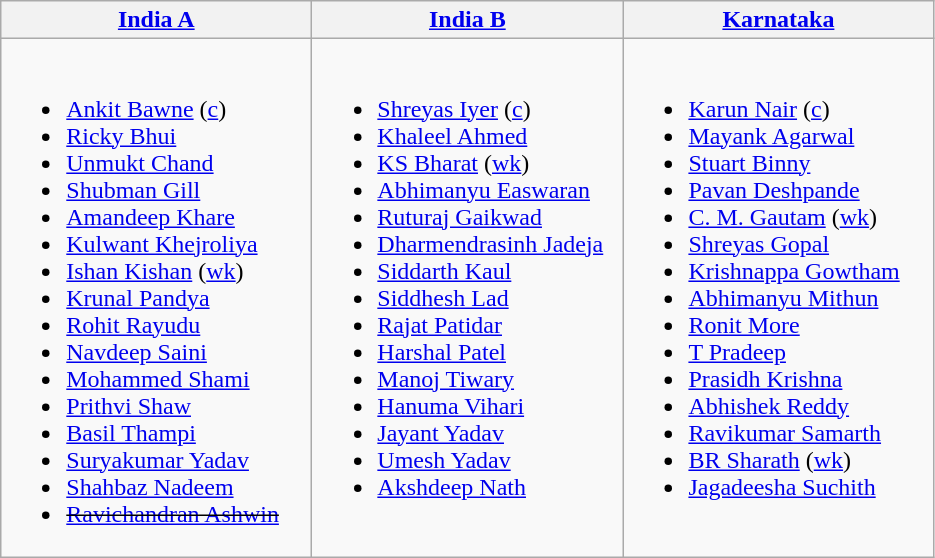<table class="wikitable">
<tr>
<th style="width:150pt;"><a href='#'>India A</a></th>
<th style="width:150pt;"><a href='#'>India B</a></th>
<th style="width:150pt;"><a href='#'>Karnataka</a></th>
</tr>
<tr style="vertical-align:top">
<td><br><ul><li><a href='#'>Ankit Bawne</a> (<a href='#'>c</a>)</li><li><a href='#'>Ricky Bhui</a></li><li><a href='#'>Unmukt Chand</a></li><li><a href='#'>Shubman Gill</a></li><li><a href='#'>Amandeep Khare</a></li><li><a href='#'>Kulwant Khejroliya</a></li><li><a href='#'>Ishan Kishan</a> (<a href='#'>wk</a>)</li><li><a href='#'>Krunal Pandya</a></li><li><a href='#'>Rohit Rayudu</a></li><li><a href='#'>Navdeep Saini</a></li><li><a href='#'>Mohammed Shami</a></li><li><a href='#'>Prithvi Shaw</a></li><li><a href='#'>Basil Thampi</a></li><li><a href='#'>Suryakumar Yadav</a></li><li><a href='#'>Shahbaz Nadeem</a></li><li><s><a href='#'>Ravichandran Ashwin</a></s></li></ul></td>
<td><br><ul><li><a href='#'>Shreyas Iyer</a> (<a href='#'>c</a>)</li><li><a href='#'>Khaleel Ahmed</a></li><li><a href='#'>KS Bharat</a> (<a href='#'>wk</a>)</li><li><a href='#'>Abhimanyu Easwaran</a></li><li><a href='#'>Ruturaj Gaikwad</a></li><li><a href='#'>Dharmendrasinh Jadeja</a></li><li><a href='#'>Siddarth Kaul</a></li><li><a href='#'>Siddhesh Lad</a></li><li><a href='#'>Rajat Patidar</a></li><li><a href='#'>Harshal Patel</a></li><li><a href='#'>Manoj Tiwary</a></li><li><a href='#'>Hanuma Vihari</a></li><li><a href='#'>Jayant Yadav</a></li><li><a href='#'>Umesh Yadav</a></li><li><a href='#'>Akshdeep Nath</a></li></ul></td>
<td><br><ul><li><a href='#'>Karun Nair</a> (<a href='#'>c</a>)</li><li><a href='#'>Mayank Agarwal</a></li><li><a href='#'>Stuart Binny</a></li><li><a href='#'>Pavan Deshpande</a></li><li><a href='#'>C. M. Gautam</a> (<a href='#'>wk</a>)</li><li><a href='#'>Shreyas Gopal</a></li><li><a href='#'>Krishnappa Gowtham</a></li><li><a href='#'>Abhimanyu Mithun</a></li><li><a href='#'>Ronit More</a></li><li><a href='#'>T Pradeep</a></li><li><a href='#'>Prasidh Krishna</a></li><li><a href='#'>Abhishek Reddy</a></li><li><a href='#'>Ravikumar Samarth</a></li><li><a href='#'>BR Sharath</a> (<a href='#'>wk</a>)</li><li><a href='#'>Jagadeesha Suchith</a></li></ul></td>
</tr>
</table>
